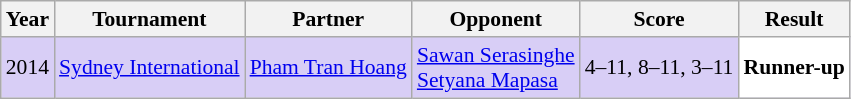<table class="sortable wikitable" style="font-size: 90%;">
<tr>
<th>Year</th>
<th>Tournament</th>
<th>Partner</th>
<th>Opponent</th>
<th>Score</th>
<th>Result</th>
</tr>
<tr style="background:#D8CEF6">
<td align="center">2014</td>
<td align="left"><a href='#'>Sydney International</a></td>
<td align="left"> <a href='#'>Pham Tran Hoang</a></td>
<td align="left"> <a href='#'>Sawan Serasinghe</a> <br> <a href='#'>Setyana Mapasa</a></td>
<td align="left">4–11, 8–11, 3–11</td>
<td style="text-align:left; background:white"> <strong>Runner-up</strong></td>
</tr>
</table>
